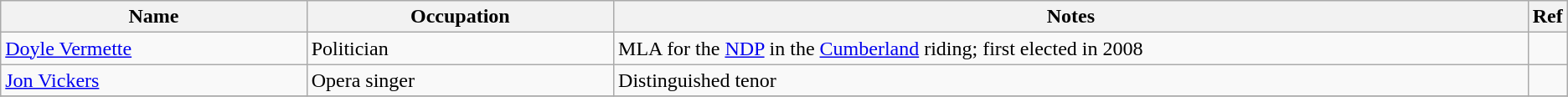<table class="wikitable sortable">
<tr align=left>
<th style="width:20%;">Name</th>
<th style="width:20%;">Occupation</th>
<th style="width:60%;">Notes</th>
<th style="width:20%;">Ref</th>
</tr>
<tr>
<td><a href='#'>Doyle Vermette</a></td>
<td>Politician</td>
<td>MLA for the <a href='#'>NDP</a> in the <a href='#'>Cumberland</a> riding; first elected in 2008</td>
<td></td>
</tr>
<tr>
<td><a href='#'>Jon Vickers</a> </td>
<td>Opera singer</td>
<td>Distinguished tenor</td>
<td></td>
</tr>
<tr>
</tr>
</table>
